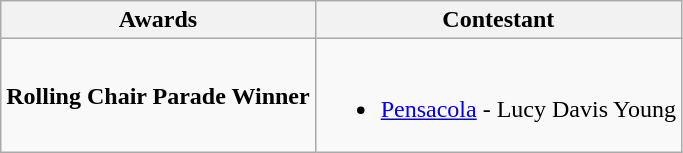<table class="wikitable">
<tr>
<th>Awards</th>
<th>Contestant</th>
</tr>
<tr>
<td><strong>Rolling Chair Parade Winner</strong></td>
<td><br><ul><li><a href='#'>Pensacola</a> - Lucy Davis Young</li></ul></td>
</tr>
</table>
